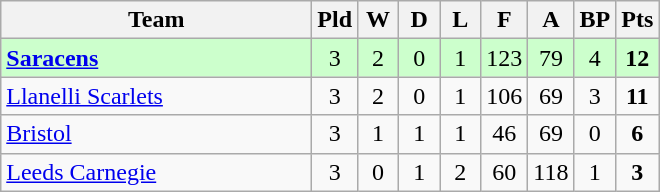<table class="wikitable" style="text-align:center">
<tr>
<th width="200">Team</th>
<th width="20">Pld</th>
<th width="20">W</th>
<th width="20">D</th>
<th width="20">L</th>
<th width="20">F</th>
<th width="20">A</th>
<th width="20">BP</th>
<th width="20">Pts</th>
</tr>
<tr bgcolor=#ccffcc>
<td align=left><strong><a href='#'>Saracens</a></strong></td>
<td>3</td>
<td>2</td>
<td>0</td>
<td>1</td>
<td>123</td>
<td>79</td>
<td>4</td>
<td><strong>12</strong></td>
</tr>
<tr>
<td align=left><a href='#'>Llanelli Scarlets</a></td>
<td>3</td>
<td>2</td>
<td>0</td>
<td>1</td>
<td>106</td>
<td>69</td>
<td>3</td>
<td><strong>11</strong></td>
</tr>
<tr>
<td align=left><a href='#'>Bristol</a></td>
<td>3</td>
<td>1</td>
<td>1</td>
<td>1</td>
<td>46</td>
<td>69</td>
<td>0</td>
<td><strong>6</strong></td>
</tr>
<tr>
<td align=left><a href='#'>Leeds Carnegie</a></td>
<td>3</td>
<td>0</td>
<td>1</td>
<td>2</td>
<td>60</td>
<td>118</td>
<td>1</td>
<td><strong>3</strong></td>
</tr>
</table>
